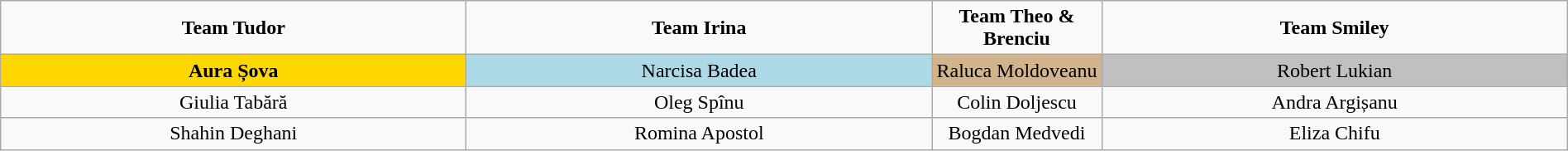<table class="wikitable"  style="text-align:center; font-size:100%; width:100%;">
<tr>
<td style="width:13%;" scope="col" style="background:#afeeee"><strong>Team Tudor</strong></td>
<td style="width:13%;" scope="col" style="background:#F78FC2"><strong>Team Irina</strong></td>
<td style="width:3%;" scope="col" style="background:#87ceeb"><strong>Team Theo & Brenciu</strong></td>
<td style="width:13%;" scope="col" style="background:#d0f0c0"><strong>Team Smiley</strong></td>
</tr>
<tr>
<td bgcolor="gold"><strong>Aura Șova</strong></td>
<td bgcolor="lightblue">Narcisa Badea</td>
<td bgcolor="tan">Raluca Moldoveanu</td>
<td bgcolor="silver">Robert Lukian</td>
</tr>
<tr>
<td>Giulia Tabără</td>
<td>Oleg Spînu</td>
<td>Colin Doljescu</td>
<td>Andra Argișanu</td>
</tr>
<tr>
<td>Shahin Deghani</td>
<td>Romina Apostol</td>
<td>Bogdan Medvedi</td>
<td>Eliza Chifu</td>
</tr>
</table>
